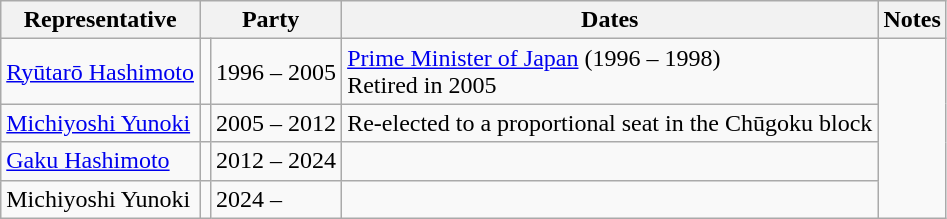<table class=wikitable>
<tr valign=bottom>
<th>Representative</th>
<th colspan="2">Party</th>
<th>Dates</th>
<th>Notes</th>
</tr>
<tr>
<td><a href='#'>Ryūtarō Hashimoto</a></td>
<td></td>
<td>1996 – 2005</td>
<td><a href='#'>Prime Minister of Japan</a> (1996 – 1998)<br>  Retired in 2005</td>
</tr>
<tr>
<td><a href='#'>Michiyoshi Yunoki</a></td>
<td></td>
<td>2005 – 2012</td>
<td>Re-elected to a proportional seat in the Chūgoku block</td>
</tr>
<tr>
<td><a href='#'>Gaku Hashimoto</a></td>
<td></td>
<td>2012 – 2024</td>
<td></td>
</tr>
<tr>
<td>Michiyoshi Yunoki</td>
<td></td>
<td>2024 –</td>
<td></td>
</tr>
</table>
